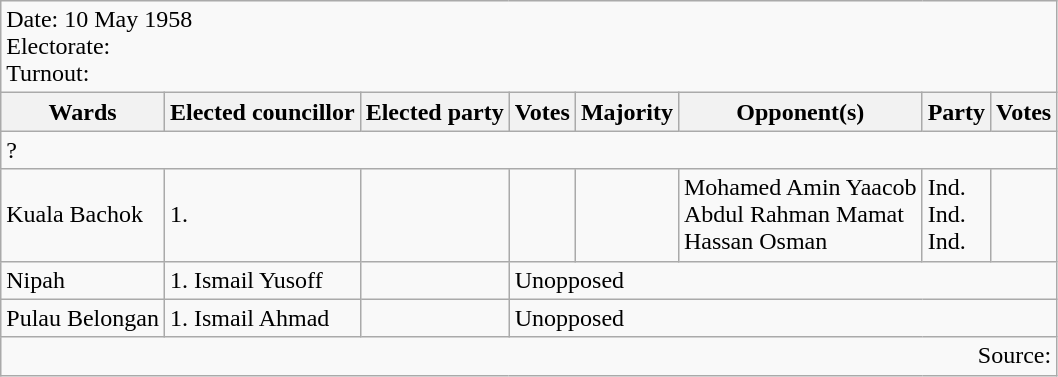<table class=wikitable>
<tr>
<td colspan=8>Date: 10 May 1958<br>Electorate: <br>Turnout:</td>
</tr>
<tr>
<th>Wards</th>
<th>Elected councillor</th>
<th>Elected party</th>
<th>Votes</th>
<th>Majority</th>
<th>Opponent(s)</th>
<th>Party</th>
<th>Votes</th>
</tr>
<tr>
<td colspan=8>? </td>
</tr>
<tr>
<td>Kuala Bachok</td>
<td>1.</td>
<td></td>
<td></td>
<td></td>
<td>Mohamed Amin Yaacob<br>Abdul Rahman Mamat<br>Hassan Osman</td>
<td>Ind.<br>Ind.<br>Ind.</td>
<td></td>
</tr>
<tr>
<td>Nipah</td>
<td>1. Ismail Yusoff</td>
<td></td>
<td colspan=5>Unopposed</td>
</tr>
<tr>
<td>Pulau Belongan</td>
<td>1. Ismail Ahmad</td>
<td></td>
<td colspan=5>Unopposed</td>
</tr>
<tr>
<td colspan=8 align=right>Source: </td>
</tr>
</table>
